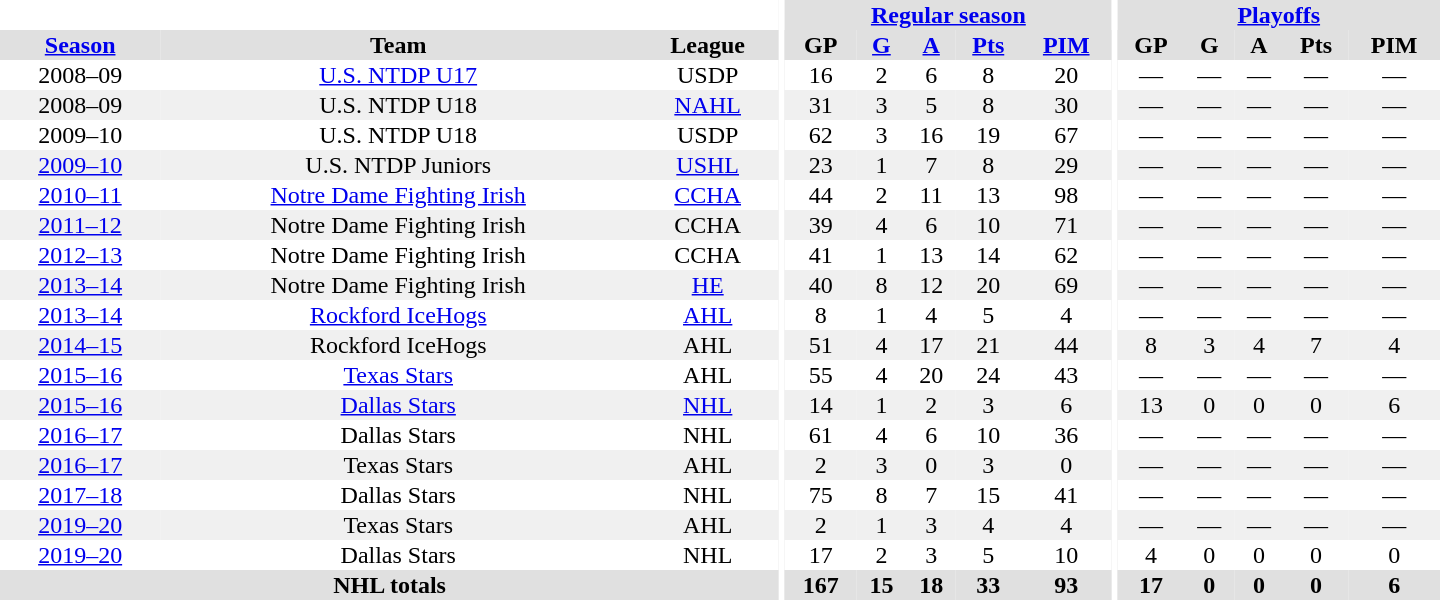<table border="0" cellpadding="1" cellspacing="0" style="text-align:center; width:60em">
<tr bgcolor="#e0e0e0">
<th colspan="3" bgcolor="#ffffff"></th>
<th rowspan="99" bgcolor="#ffffff"></th>
<th colspan="5"><a href='#'>Regular season</a></th>
<th rowspan="99" bgcolor="#ffffff"></th>
<th colspan="5"><a href='#'>Playoffs</a></th>
</tr>
<tr bgcolor="#e0e0e0">
<th><a href='#'>Season</a></th>
<th>Team</th>
<th>League</th>
<th>GP</th>
<th><a href='#'>G</a></th>
<th><a href='#'>A</a></th>
<th><a href='#'>Pts</a></th>
<th><a href='#'>PIM</a></th>
<th>GP</th>
<th>G</th>
<th>A</th>
<th>Pts</th>
<th>PIM</th>
</tr>
<tr>
<td>2008–09</td>
<td><a href='#'>U.S. NTDP U17</a></td>
<td>USDP</td>
<td>16</td>
<td>2</td>
<td>6</td>
<td>8</td>
<td>20</td>
<td>—</td>
<td>—</td>
<td>—</td>
<td>—</td>
<td>—</td>
</tr>
<tr bgcolor="#f0f0f0">
<td>2008–09</td>
<td>U.S. NTDP U18</td>
<td><a href='#'>NAHL</a></td>
<td>31</td>
<td>3</td>
<td>5</td>
<td>8</td>
<td>30</td>
<td>—</td>
<td>—</td>
<td>—</td>
<td>—</td>
<td>—</td>
</tr>
<tr>
<td>2009–10</td>
<td>U.S. NTDP U18</td>
<td>USDP</td>
<td>62</td>
<td>3</td>
<td>16</td>
<td>19</td>
<td>67</td>
<td>—</td>
<td>—</td>
<td>—</td>
<td>—</td>
<td>—</td>
</tr>
<tr bgcolor="#f0f0f0">
<td><a href='#'>2009–10</a></td>
<td>U.S. NTDP Juniors</td>
<td><a href='#'>USHL</a></td>
<td>23</td>
<td>1</td>
<td>7</td>
<td>8</td>
<td>29</td>
<td>—</td>
<td>—</td>
<td>—</td>
<td>—</td>
<td>—</td>
</tr>
<tr>
<td><a href='#'>2010–11</a></td>
<td><a href='#'>Notre Dame Fighting Irish</a></td>
<td><a href='#'>CCHA</a></td>
<td>44</td>
<td>2</td>
<td>11</td>
<td>13</td>
<td>98</td>
<td>—</td>
<td>—</td>
<td>—</td>
<td>—</td>
<td>—</td>
</tr>
<tr bgcolor="#f0f0f0">
<td><a href='#'>2011–12</a></td>
<td>Notre Dame Fighting Irish</td>
<td>CCHA</td>
<td>39</td>
<td>4</td>
<td>6</td>
<td>10</td>
<td>71</td>
<td>—</td>
<td>—</td>
<td>—</td>
<td>—</td>
<td>—</td>
</tr>
<tr>
<td><a href='#'>2012–13</a></td>
<td>Notre Dame Fighting Irish</td>
<td>CCHA</td>
<td>41</td>
<td>1</td>
<td>13</td>
<td>14</td>
<td>62</td>
<td>—</td>
<td>—</td>
<td>—</td>
<td>—</td>
<td>—</td>
</tr>
<tr bgcolor="#f0f0f0">
<td><a href='#'>2013–14</a></td>
<td>Notre Dame Fighting Irish</td>
<td><a href='#'>HE</a></td>
<td>40</td>
<td>8</td>
<td>12</td>
<td>20</td>
<td>69</td>
<td>—</td>
<td>—</td>
<td>—</td>
<td>—</td>
<td>—</td>
</tr>
<tr>
<td><a href='#'>2013–14</a></td>
<td><a href='#'>Rockford IceHogs</a></td>
<td><a href='#'>AHL</a></td>
<td>8</td>
<td>1</td>
<td>4</td>
<td>5</td>
<td>4</td>
<td>—</td>
<td>—</td>
<td>—</td>
<td>—</td>
<td>—</td>
</tr>
<tr bgcolor="#f0f0f0">
<td><a href='#'>2014–15</a></td>
<td>Rockford IceHogs</td>
<td>AHL</td>
<td>51</td>
<td>4</td>
<td>17</td>
<td>21</td>
<td>44</td>
<td>8</td>
<td>3</td>
<td>4</td>
<td>7</td>
<td>4</td>
</tr>
<tr>
<td><a href='#'>2015–16</a></td>
<td><a href='#'>Texas Stars</a></td>
<td>AHL</td>
<td>55</td>
<td>4</td>
<td>20</td>
<td>24</td>
<td>43</td>
<td>—</td>
<td>—</td>
<td>—</td>
<td>—</td>
<td>—</td>
</tr>
<tr bgcolor="#f0f0f0">
<td><a href='#'>2015–16</a></td>
<td><a href='#'>Dallas Stars</a></td>
<td><a href='#'>NHL</a></td>
<td>14</td>
<td>1</td>
<td>2</td>
<td>3</td>
<td>6</td>
<td>13</td>
<td>0</td>
<td>0</td>
<td>0</td>
<td>6</td>
</tr>
<tr>
<td><a href='#'>2016–17</a></td>
<td>Dallas Stars</td>
<td>NHL</td>
<td>61</td>
<td>4</td>
<td>6</td>
<td>10</td>
<td>36</td>
<td>—</td>
<td>—</td>
<td>—</td>
<td>—</td>
<td>—</td>
</tr>
<tr bgcolor="#f0f0f0">
<td><a href='#'>2016–17</a></td>
<td>Texas Stars</td>
<td>AHL</td>
<td>2</td>
<td>3</td>
<td>0</td>
<td>3</td>
<td>0</td>
<td>—</td>
<td>—</td>
<td>—</td>
<td>—</td>
<td>—</td>
</tr>
<tr>
<td><a href='#'>2017–18</a></td>
<td>Dallas Stars</td>
<td>NHL</td>
<td>75</td>
<td>8</td>
<td>7</td>
<td>15</td>
<td>41</td>
<td>—</td>
<td>—</td>
<td>—</td>
<td>—</td>
<td>—</td>
</tr>
<tr bgcolor="#f0f0f0">
<td><a href='#'>2019–20</a></td>
<td>Texas Stars</td>
<td>AHL</td>
<td>2</td>
<td>1</td>
<td>3</td>
<td>4</td>
<td>4</td>
<td>—</td>
<td>—</td>
<td>—</td>
<td>—</td>
<td>—</td>
</tr>
<tr>
<td><a href='#'>2019–20</a></td>
<td>Dallas Stars</td>
<td>NHL</td>
<td>17</td>
<td>2</td>
<td>3</td>
<td>5</td>
<td>10</td>
<td>4</td>
<td>0</td>
<td>0</td>
<td>0</td>
<td>0</td>
</tr>
<tr bgcolor="#e0e0e0">
<th colspan="3">NHL totals</th>
<th>167</th>
<th>15</th>
<th>18</th>
<th>33</th>
<th>93</th>
<th>17</th>
<th>0</th>
<th>0</th>
<th>0</th>
<th>6</th>
</tr>
</table>
